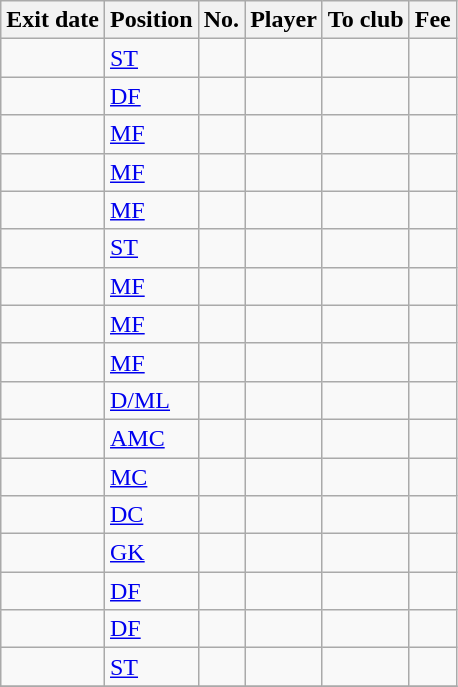<table class="wikitable sortable">
<tr>
<th>Exit date</th>
<th>Position</th>
<th>No.</th>
<th>Player</th>
<th>To club</th>
<th>Fee</th>
</tr>
<tr>
<td></td>
<td><a href='#'>ST</a></td>
<td></td>
<td></td>
<td></td>
<td></td>
</tr>
<tr>
<td></td>
<td><a href='#'>DF</a></td>
<td></td>
<td></td>
<td></td>
<td></td>
</tr>
<tr>
<td></td>
<td><a href='#'>MF</a></td>
<td></td>
<td></td>
<td></td>
<td></td>
</tr>
<tr>
<td></td>
<td><a href='#'>MF</a></td>
<td></td>
<td></td>
<td></td>
<td></td>
</tr>
<tr>
<td></td>
<td><a href='#'>MF</a></td>
<td></td>
<td></td>
<td></td>
<td></td>
</tr>
<tr>
<td></td>
<td><a href='#'>ST</a></td>
<td></td>
<td></td>
<td></td>
<td></td>
</tr>
<tr>
<td></td>
<td><a href='#'>MF</a></td>
<td></td>
<td></td>
<td></td>
<td></td>
</tr>
<tr>
<td></td>
<td><a href='#'>MF</a></td>
<td></td>
<td></td>
<td></td>
<td></td>
</tr>
<tr>
<td></td>
<td><a href='#'>MF</a></td>
<td></td>
<td></td>
<td></td>
<td></td>
</tr>
<tr>
<td></td>
<td><a href='#'>D/ML</a></td>
<td></td>
<td></td>
<td></td>
<td></td>
</tr>
<tr>
<td></td>
<td><a href='#'>AMC</a></td>
<td></td>
<td></td>
<td></td>
<td></td>
</tr>
<tr>
<td></td>
<td><a href='#'>MC</a></td>
<td></td>
<td></td>
<td></td>
<td></td>
</tr>
<tr>
<td></td>
<td><a href='#'>DC</a></td>
<td></td>
<td></td>
<td></td>
<td></td>
</tr>
<tr>
<td></td>
<td><a href='#'>GK</a></td>
<td></td>
<td></td>
<td></td>
<td></td>
</tr>
<tr>
<td></td>
<td><a href='#'>DF</a></td>
<td></td>
<td></td>
<td></td>
<td></td>
</tr>
<tr>
<td></td>
<td><a href='#'>DF</a></td>
<td></td>
<td></td>
<td></td>
<td></td>
</tr>
<tr>
<td></td>
<td><a href='#'>ST</a></td>
<td></td>
<td></td>
<td></td>
<td></td>
</tr>
<tr>
</tr>
</table>
